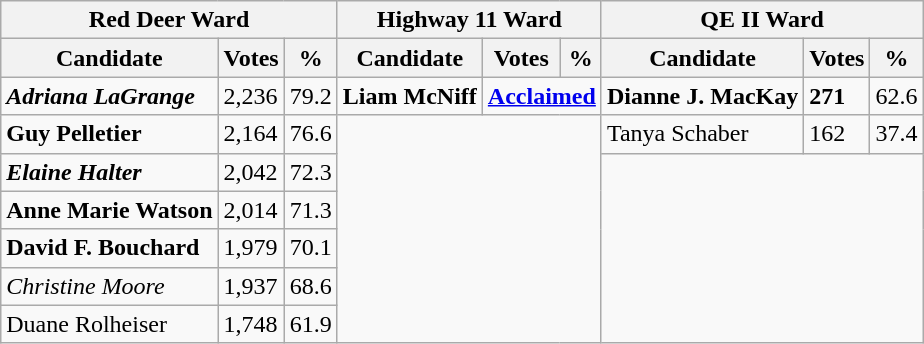<table class="wikitable">
<tr>
<th colspan=3>Red Deer Ward</th>
<th colspan=3>Highway 11 Ward</th>
<th colspan=3>QE II Ward</th>
</tr>
<tr>
<th>Candidate</th>
<th>Votes</th>
<th>%</th>
<th>Candidate</th>
<th>Votes</th>
<th>%</th>
<th>Candidate</th>
<th>Votes</th>
<th>%</th>
</tr>
<tr>
<td><strong><em>Adriana LaGrange</em></strong></td>
<td>2,236</td>
<td>79.2</td>
<td><strong>Liam McNiff</strong></td>
<td colspan=2><strong><a href='#'>Acclaimed</a></strong></td>
<td><strong>Dianne J. MacKay</strong></td>
<td><strong>271</strong></td>
<td>62.6</td>
</tr>
<tr>
<td><strong>Guy Pelletier</strong></td>
<td>2,164</td>
<td>76.6</td>
<td colspan=3 rowspan=6></td>
<td>Tanya Schaber</td>
<td>162</td>
<td>37.4</td>
</tr>
<tr>
<td><strong><em>Elaine Halter</em></strong></td>
<td>2,042</td>
<td>72.3</td>
<td colspan=3 rowspan=5></td>
</tr>
<tr>
<td><strong>Anne Marie Watson</strong></td>
<td>2,014</td>
<td>71.3</td>
</tr>
<tr>
<td><strong>David F. Bouchard</strong></td>
<td>1,979</td>
<td>70.1</td>
</tr>
<tr>
<td><em>Christine Moore</em></td>
<td>1,937</td>
<td>68.6</td>
</tr>
<tr>
<td>Duane Rolheiser</td>
<td>1,748</td>
<td>61.9</td>
</tr>
</table>
